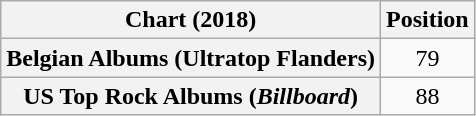<table class="wikitable sortable plainrowheaders" style="text-align:center">
<tr>
<th scope="col">Chart (2018)</th>
<th scope="col">Position</th>
</tr>
<tr>
<th scope="row">Belgian Albums (Ultratop Flanders)</th>
<td>79</td>
</tr>
<tr>
<th scope="row">US Top Rock Albums (<em>Billboard</em>)</th>
<td>88</td>
</tr>
</table>
